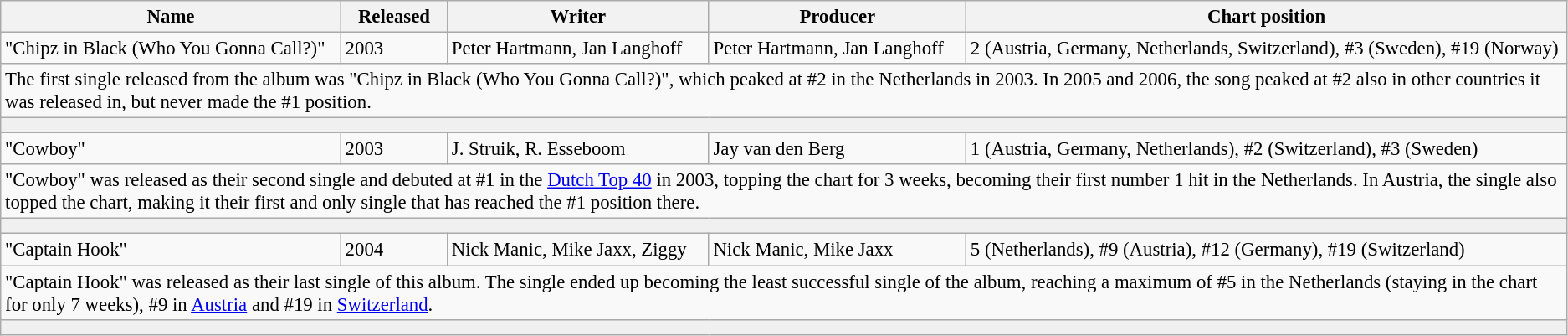<table class="wikitable" style="font-size:95%">
<tr>
<th>Name</th>
<th>Released</th>
<th>Writer</th>
<th>Producer</th>
<th>Chart position</th>
</tr>
<tr>
<td>"Chipz in Black (Who You Gonna Call?)"</td>
<td>2003</td>
<td>Peter Hartmann, Jan Langhoff</td>
<td>Peter Hartmann, Jan Langhoff</td>
<td>2 (Austria, Germany, Netherlands, Switzerland), #3 (Sweden), #19 (Norway)</td>
</tr>
<tr>
<td colspan=6>The first single released from the album was "Chipz in Black (Who You Gonna Call?)", which peaked at #2 in the Netherlands in 2003. In 2005 and 2006, the song peaked at #2 also in other countries it was released in, but never made the #1 position.</td>
</tr>
<tr>
<td colspan=6 style="background:#F0F0F0; height:5px;"></td>
</tr>
<tr>
<td>"Cowboy"</td>
<td>2003</td>
<td>J. Struik, R. Esseboom</td>
<td>Jay van den Berg</td>
<td>1 (Austria, Germany, Netherlands), #2 (Switzerland), #3 (Sweden)</td>
</tr>
<tr>
<td colspan=6>"Cowboy" was released as their second single and debuted at #1 in the <a href='#'>Dutch Top 40</a> in 2003, topping the chart for 3 weeks, becoming their first number 1 hit in the Netherlands. In Austria, the single also topped the chart, making it their first and only single that has reached the #1 position there.</td>
</tr>
<tr>
<td colspan=6 style="background:#F0F0F0; height:5px;"></td>
</tr>
<tr>
<td>"Captain Hook"</td>
<td>2004</td>
<td>Nick Manic, Mike Jaxx, Ziggy</td>
<td>Nick Manic, Mike Jaxx</td>
<td>5 (Netherlands), #9 (Austria), #12 (Germany), #19 (Switzerland)</td>
</tr>
<tr>
<td colspan=6>"Captain Hook" was released as their last single of this album. The single ended up becoming the least successful single of the album, reaching a maximum of #5 in the Netherlands (staying in the chart for only 7 weeks), #9 in <a href='#'>Austria</a> and #19 in <a href='#'>Switzerland</a>.</td>
</tr>
<tr>
<td colspan=6 style="background:#F0F0F0; height:5px;"></td>
</tr>
</table>
